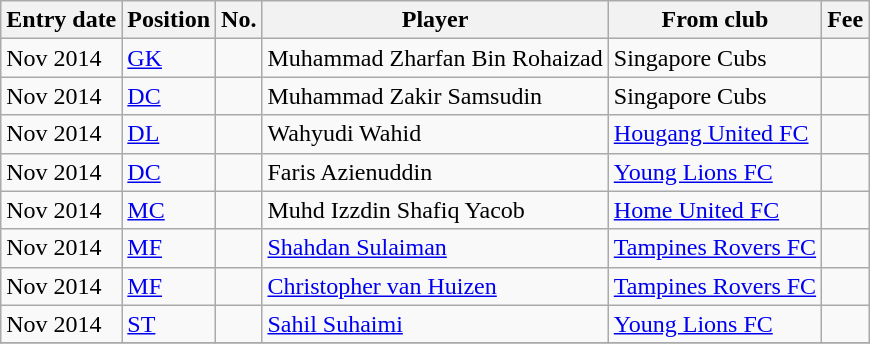<table class="wikitable sortable">
<tr>
<th>Entry date</th>
<th>Position</th>
<th>No.</th>
<th>Player</th>
<th>From club</th>
<th>Fee</th>
</tr>
<tr>
<td>Nov 2014</td>
<td><a href='#'>GK</a></td>
<td></td>
<td> Muhammad Zharfan Bin Rohaizad</td>
<td> Singapore Cubs</td>
<td></td>
</tr>
<tr>
<td>Nov 2014</td>
<td><a href='#'>DC</a></td>
<td></td>
<td> Muhammad Zakir Samsudin</td>
<td> Singapore Cubs</td>
<td></td>
</tr>
<tr>
<td>Nov 2014</td>
<td><a href='#'>DL</a></td>
<td></td>
<td> Wahyudi Wahid</td>
<td> <a href='#'>Hougang United FC</a></td>
<td></td>
</tr>
<tr>
<td>Nov 2014</td>
<td><a href='#'>DC</a></td>
<td></td>
<td> Faris Azienuddin</td>
<td> <a href='#'>Young Lions FC</a></td>
<td></td>
</tr>
<tr>
<td>Nov 2014</td>
<td><a href='#'>MC</a></td>
<td></td>
<td> Muhd Izzdin Shafiq Yacob</td>
<td> <a href='#'>Home United FC</a></td>
<td></td>
</tr>
<tr>
<td>Nov 2014</td>
<td><a href='#'>MF</a></td>
<td></td>
<td> <a href='#'>Shahdan Sulaiman</a></td>
<td> <a href='#'>Tampines Rovers FC</a></td>
<td></td>
</tr>
<tr>
<td>Nov 2014</td>
<td><a href='#'>MF</a></td>
<td></td>
<td> <a href='#'>Christopher van Huizen</a></td>
<td> <a href='#'>Tampines Rovers FC</a></td>
<td></td>
</tr>
<tr>
<td>Nov 2014</td>
<td><a href='#'>ST</a></td>
<td></td>
<td> <a href='#'>Sahil Suhaimi</a></td>
<td> <a href='#'>Young Lions FC</a></td>
<td></td>
</tr>
<tr>
</tr>
</table>
